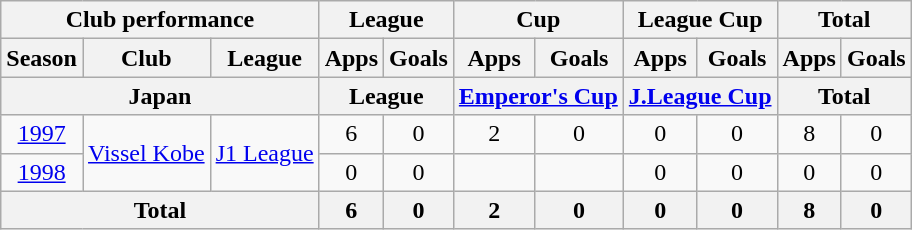<table class="wikitable" style="text-align:center;">
<tr>
<th colspan=3>Club performance</th>
<th colspan=2>League</th>
<th colspan=2>Cup</th>
<th colspan=2>League Cup</th>
<th colspan=2>Total</th>
</tr>
<tr>
<th>Season</th>
<th>Club</th>
<th>League</th>
<th>Apps</th>
<th>Goals</th>
<th>Apps</th>
<th>Goals</th>
<th>Apps</th>
<th>Goals</th>
<th>Apps</th>
<th>Goals</th>
</tr>
<tr>
<th colspan=3>Japan</th>
<th colspan=2>League</th>
<th colspan=2><a href='#'>Emperor's Cup</a></th>
<th colspan=2><a href='#'>J.League Cup</a></th>
<th colspan=2>Total</th>
</tr>
<tr>
<td><a href='#'>1997</a></td>
<td rowspan="2"><a href='#'>Vissel Kobe</a></td>
<td rowspan="2"><a href='#'>J1 League</a></td>
<td>6</td>
<td>0</td>
<td>2</td>
<td>0</td>
<td>0</td>
<td>0</td>
<td>8</td>
<td>0</td>
</tr>
<tr>
<td><a href='#'>1998</a></td>
<td>0</td>
<td>0</td>
<td></td>
<td></td>
<td>0</td>
<td>0</td>
<td>0</td>
<td>0</td>
</tr>
<tr>
<th colspan=3>Total</th>
<th>6</th>
<th>0</th>
<th>2</th>
<th>0</th>
<th>0</th>
<th>0</th>
<th>8</th>
<th>0</th>
</tr>
</table>
